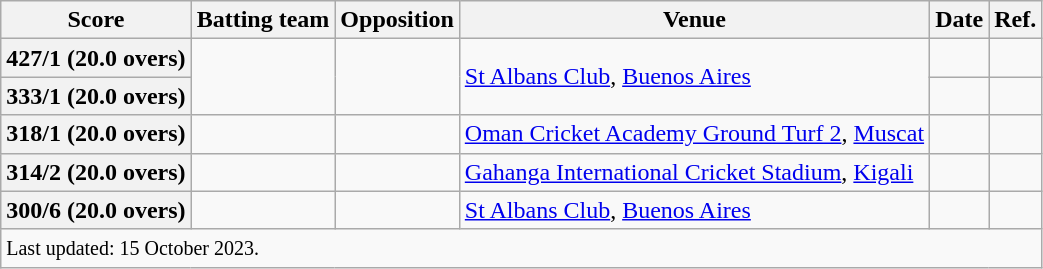<table class="wikitable">
<tr>
<th scope="col">Score</th>
<th scope="col">Batting team</th>
<th scope="col">Opposition</th>
<th scope="col">Venue</th>
<th scope="col">Date</th>
<th scope="col">Ref.</th>
</tr>
<tr>
<th scope="row">427/1 (20.0 overs)</th>
<td rowspan=2></td>
<td rowspan=2></td>
<td rowspan=2><a href='#'>St Albans Club</a>, <a href='#'>Buenos Aires</a></td>
<td></td>
<td></td>
</tr>
<tr>
<th scope="row">333/1 (20.0 overs)</th>
<td></td>
<td></td>
</tr>
<tr>
<th scope="row">318/1 (20.0 overs)</th>
<td></td>
<td></td>
<td><a href='#'>Oman Cricket Academy Ground Turf 2</a>, <a href='#'>Muscat</a></td>
<td></td>
<td></td>
</tr>
<tr>
<th scope="row">314/2 (20.0 overs)</th>
<td></td>
<td></td>
<td><a href='#'>Gahanga International Cricket Stadium</a>, <a href='#'>Kigali</a></td>
<td></td>
<td></td>
</tr>
<tr>
<th scope="row">300/6 (20.0 overs)</th>
<td></td>
<td></td>
<td><a href='#'>St Albans Club</a>, <a href='#'>Buenos Aires</a></td>
<td></td>
<td></td>
</tr>
<tr>
<td scope="row" colspan=6><small>Last updated: 15 October 2023.</small></td>
</tr>
</table>
